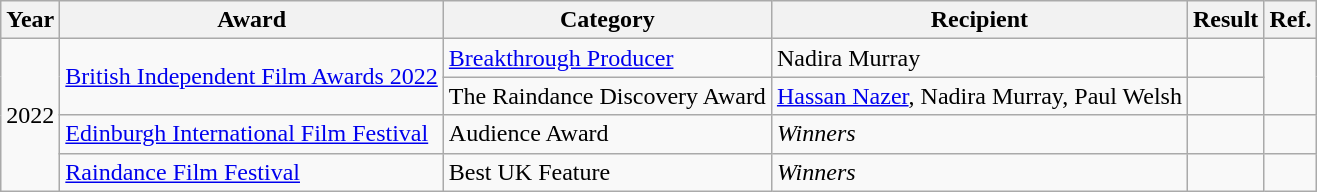<table class="wikitable">
<tr>
<th>Year</th>
<th>Award</th>
<th>Category</th>
<th>Recipient</th>
<th>Result</th>
<th>Ref.</th>
</tr>
<tr>
<td rowspan="4">2022</td>
<td rowspan="2"><a href='#'>British Independent Film Awards 2022</a></td>
<td><a href='#'>Breakthrough Producer</a></td>
<td>Nadira Murray</td>
<td></td>
<td rowspan="2"></td>
</tr>
<tr>
<td>The Raindance Discovery Award</td>
<td><a href='#'>Hassan Nazer</a>, Nadira Murray, Paul Welsh</td>
<td></td>
</tr>
<tr>
<td><a href='#'>Edinburgh International Film Festival</a></td>
<td>Audience Award</td>
<td><em>Winners</em></td>
<td></td>
<td></td>
</tr>
<tr>
<td><a href='#'>Raindance Film Festival</a></td>
<td>Best UK Feature</td>
<td><em>Winners</em></td>
<td></td>
<td></td>
</tr>
</table>
